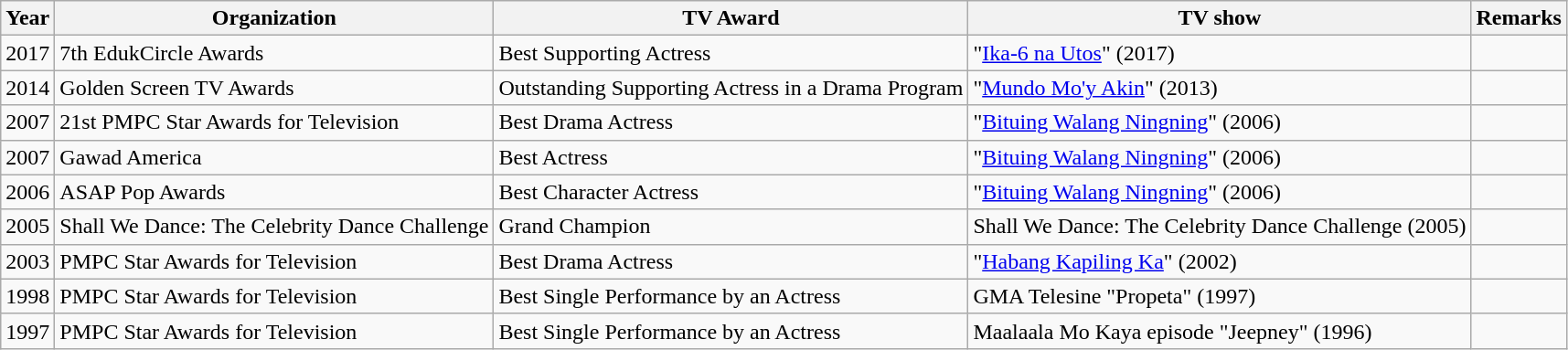<table class="wikitable sortable">
<tr>
<th>Year</th>
<th>Organization</th>
<th>TV Award</th>
<th>TV show</th>
<th>Remarks</th>
</tr>
<tr>
<td>2017</td>
<td>7th EdukCircle Awards</td>
<td>Best Supporting Actress</td>
<td>"<a href='#'>Ika-6 na Utos</a>" (2017)</td>
<td></td>
</tr>
<tr>
<td>2014</td>
<td>Golden Screen TV Awards</td>
<td>Outstanding Supporting Actress in a Drama Program</td>
<td>"<a href='#'>Mundo Mo'y Akin</a>" (2013)</td>
<td></td>
</tr>
<tr>
<td>2007</td>
<td>21st PMPC Star Awards for Television</td>
<td>Best Drama Actress</td>
<td>"<a href='#'>Bituing Walang Ningning</a>" (2006)</td>
<td></td>
</tr>
<tr>
<td>2007</td>
<td>Gawad America</td>
<td>Best Actress</td>
<td>"<a href='#'>Bituing Walang Ningning</a>" (2006)</td>
<td></td>
</tr>
<tr>
<td>2006</td>
<td>ASAP Pop Awards</td>
<td>Best Character Actress</td>
<td>"<a href='#'>Bituing Walang Ningning</a>" (2006)</td>
<td></td>
</tr>
<tr>
<td>2005</td>
<td>Shall We Dance: The Celebrity Dance Challenge</td>
<td>Grand Champion</td>
<td>Shall We Dance: The Celebrity Dance Challenge (2005)</td>
<td></td>
</tr>
<tr>
<td>2003</td>
<td>PMPC Star Awards for Television</td>
<td>Best Drama Actress</td>
<td>"<a href='#'>Habang Kapiling Ka</a>" (2002)</td>
<td></td>
</tr>
<tr>
<td>1998</td>
<td>PMPC Star Awards for Television</td>
<td>Best Single Performance by an Actress</td>
<td>GMA Telesine "Propeta" (1997)</td>
<td></td>
</tr>
<tr>
<td>1997</td>
<td>PMPC Star Awards for Television</td>
<td>Best Single Performance by an Actress</td>
<td>Maalaala Mo Kaya episode "Jeepney" (1996)</td>
<td></td>
</tr>
</table>
